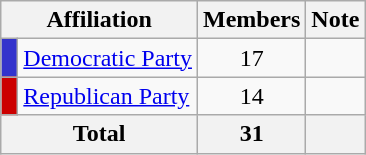<table class="wikitable">
<tr>
<th colspan="2" align="center" valign="bottom">Affiliation</th>
<th valign="bottom">Members</th>
<th valign="bottom">Note</th>
</tr>
<tr>
<td bgcolor="#3333CC"> </td>
<td><a href='#'>Democratic Party</a></td>
<td align="center">17</td>
<td></td>
</tr>
<tr>
<td bgcolor="#CC0000"> </td>
<td><a href='#'>Republican Party</a></td>
<td align="center">14</td>
<td></td>
</tr>
<tr>
<th colspan="2" align="center"><strong>Total</strong></th>
<th align="center"><strong>31</strong></th>
<th></th>
</tr>
</table>
